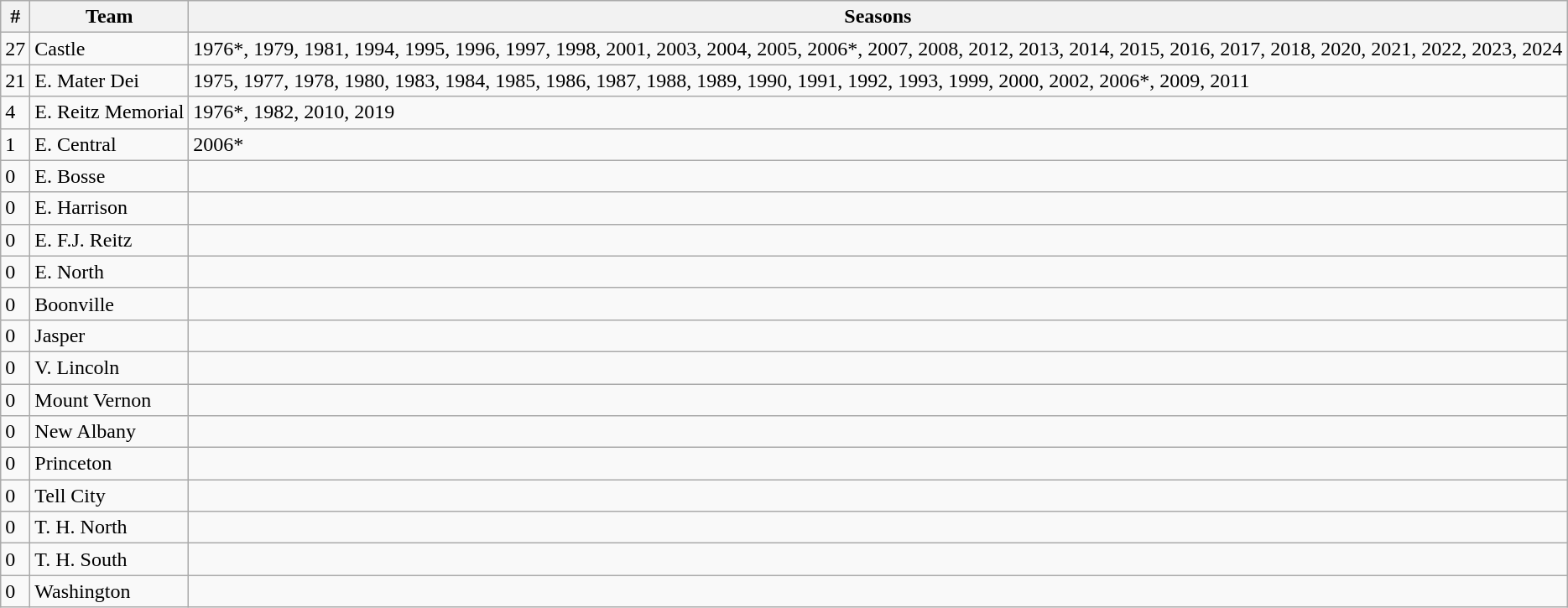<table class="wikitable" style=>
<tr>
<th>#</th>
<th>Team</th>
<th>Seasons</th>
</tr>
<tr>
<td>27</td>
<td>Castle</td>
<td>1976*, 1979, 1981, 1994, 1995, 1996, 1997, 1998, 2001, 2003, 2004, 2005, 2006*, 2007, 2008, 2012, 2013, 2014, 2015, 2016, 2017, 2018, 2020, 2021, 2022, 2023, 2024</td>
</tr>
<tr>
<td>21</td>
<td>E. Mater Dei</td>
<td>1975, 1977, 1978, 1980, 1983, 1984, 1985, 1986, 1987, 1988, 1989, 1990, 1991, 1992, 1993, 1999, 2000, 2002, 2006*, 2009, 2011</td>
</tr>
<tr>
<td>4</td>
<td>E. Reitz Memorial</td>
<td>1976*, 1982, 2010, 2019</td>
</tr>
<tr>
<td>1</td>
<td>E. Central</td>
<td>2006*</td>
</tr>
<tr>
<td>0</td>
<td>E. Bosse</td>
<td></td>
</tr>
<tr>
<td>0</td>
<td>E. Harrison</td>
<td></td>
</tr>
<tr>
<td>0</td>
<td>E. F.J. Reitz</td>
<td></td>
</tr>
<tr>
<td>0</td>
<td>E. North</td>
<td></td>
</tr>
<tr>
<td>0</td>
<td>Boonville</td>
<td></td>
</tr>
<tr>
<td>0</td>
<td>Jasper</td>
<td></td>
</tr>
<tr>
<td>0</td>
<td>V. Lincoln</td>
<td></td>
</tr>
<tr>
<td>0</td>
<td>Mount Vernon</td>
<td></td>
</tr>
<tr>
<td>0</td>
<td>New Albany</td>
<td></td>
</tr>
<tr>
<td>0</td>
<td>Princeton</td>
<td></td>
</tr>
<tr>
<td>0</td>
<td>Tell City</td>
<td></td>
</tr>
<tr>
<td>0</td>
<td>T. H. North</td>
<td></td>
</tr>
<tr>
<td>0</td>
<td>T. H. South</td>
<td></td>
</tr>
<tr>
<td>0</td>
<td>Washington</td>
<td></td>
</tr>
</table>
